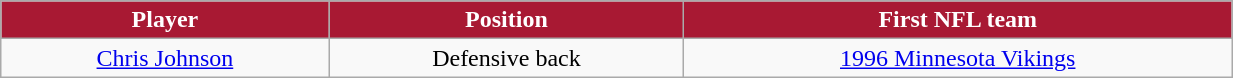<table class="wikitable" width="65%">
<tr>
<th style="background:#A81933;color:#FFFFFF;">Player</th>
<th style="background:#A81933;color:#FFFFFF;">Position</th>
<th style="background:#A81933;color:#FFFFFF;">First NFL team</th>
</tr>
<tr align="center" bgcolor="">
<td><a href='#'>Chris Johnson</a></td>
<td>Defensive back</td>
<td><a href='#'>1996 Minnesota Vikings</a></td>
</tr>
</table>
